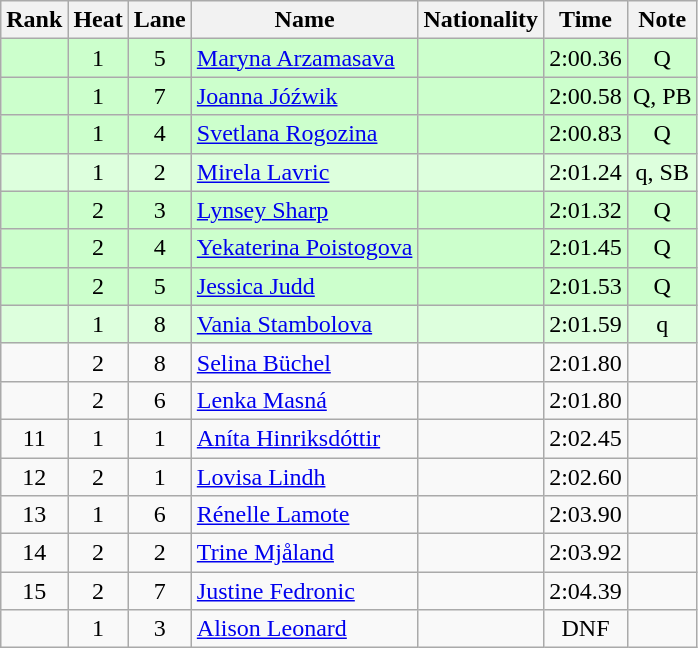<table class="wikitable sortable" style="text-align:center">
<tr>
<th>Rank</th>
<th>Heat</th>
<th>Lane</th>
<th>Name</th>
<th>Nationality</th>
<th>Time</th>
<th>Note</th>
</tr>
<tr bgcolor=ccffcc>
<td></td>
<td>1</td>
<td>5</td>
<td align=left><a href='#'>Maryna Arzamasava</a></td>
<td align=left></td>
<td>2:00.36</td>
<td>Q</td>
</tr>
<tr bgcolor=ccffcc>
<td></td>
<td>1</td>
<td>7</td>
<td align=left><a href='#'>Joanna Jóźwik</a></td>
<td align=left></td>
<td>2:00.58</td>
<td>Q, PB</td>
</tr>
<tr bgcolor=ccffcc>
<td></td>
<td>1</td>
<td>4</td>
<td align=left><a href='#'>Svetlana Rogozina</a></td>
<td align=left></td>
<td>2:00.83</td>
<td>Q</td>
</tr>
<tr bgcolor=ddffdd>
<td></td>
<td>1</td>
<td>2</td>
<td align=left><a href='#'>Mirela Lavric</a></td>
<td align=left></td>
<td>2:01.24</td>
<td>q, SB</td>
</tr>
<tr bgcolor=ccffcc>
<td></td>
<td>2</td>
<td>3</td>
<td align=left><a href='#'>Lynsey Sharp</a></td>
<td align=left></td>
<td>2:01.32</td>
<td>Q</td>
</tr>
<tr bgcolor=ccffcc>
<td></td>
<td>2</td>
<td>4</td>
<td align=left><a href='#'>Yekaterina Poistogova</a></td>
<td align=left></td>
<td>2:01.45</td>
<td>Q</td>
</tr>
<tr bgcolor=ccffcc>
<td></td>
<td>2</td>
<td>5</td>
<td align=left><a href='#'>Jessica Judd</a></td>
<td align=left></td>
<td>2:01.53</td>
<td>Q</td>
</tr>
<tr bgcolor=ddffdd>
<td></td>
<td>1</td>
<td>8</td>
<td align=left><a href='#'>Vania Stambolova</a></td>
<td align=left></td>
<td>2:01.59</td>
<td>q</td>
</tr>
<tr>
<td></td>
<td>2</td>
<td>8</td>
<td align=left><a href='#'>Selina Büchel</a></td>
<td align=left></td>
<td>2:01.80</td>
<td></td>
</tr>
<tr>
<td></td>
<td>2</td>
<td>6</td>
<td align=left><a href='#'>Lenka Masná</a></td>
<td align=left></td>
<td>2:01.80</td>
<td></td>
</tr>
<tr>
<td>11</td>
<td>1</td>
<td>1</td>
<td align=left><a href='#'>Aníta Hinriksdóttir</a></td>
<td align=left></td>
<td>2:02.45</td>
<td></td>
</tr>
<tr>
<td>12</td>
<td>2</td>
<td>1</td>
<td align=left><a href='#'>Lovisa Lindh</a></td>
<td align=left></td>
<td>2:02.60</td>
<td></td>
</tr>
<tr>
<td>13</td>
<td>1</td>
<td>6</td>
<td align=left><a href='#'>Rénelle Lamote</a></td>
<td align=left></td>
<td>2:03.90</td>
<td></td>
</tr>
<tr>
<td>14</td>
<td>2</td>
<td>2</td>
<td align=left><a href='#'>Trine Mjåland</a></td>
<td align=left></td>
<td>2:03.92</td>
<td></td>
</tr>
<tr>
<td>15</td>
<td>2</td>
<td>7</td>
<td align=left><a href='#'>Justine Fedronic</a></td>
<td align=left></td>
<td>2:04.39</td>
<td></td>
</tr>
<tr>
<td></td>
<td>1</td>
<td>3</td>
<td align=left><a href='#'>Alison Leonard</a></td>
<td align=left></td>
<td>DNF</td>
<td></td>
</tr>
</table>
